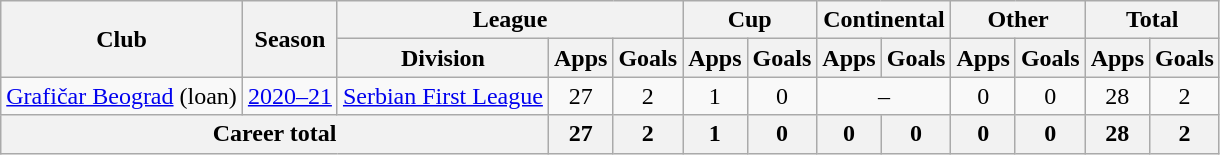<table class="wikitable" style="text-align:center">
<tr>
<th rowspan="2">Club</th>
<th rowspan="2">Season</th>
<th colspan="3">League</th>
<th colspan="2">Cup</th>
<th colspan="2">Continental</th>
<th colspan="2">Other</th>
<th colspan="2">Total</th>
</tr>
<tr>
<th>Division</th>
<th>Apps</th>
<th>Goals</th>
<th>Apps</th>
<th>Goals</th>
<th>Apps</th>
<th>Goals</th>
<th>Apps</th>
<th>Goals</th>
<th>Apps</th>
<th>Goals</th>
</tr>
<tr>
<td><a href='#'>Grafičar Beograd</a> (loan)</td>
<td><a href='#'>2020–21</a></td>
<td><a href='#'>Serbian First League</a></td>
<td>27</td>
<td>2</td>
<td>1</td>
<td>0</td>
<td colspan="2">–</td>
<td>0</td>
<td>0</td>
<td>28</td>
<td>2</td>
</tr>
<tr>
<th colspan="3"><strong>Career total</strong></th>
<th>27</th>
<th>2</th>
<th>1</th>
<th>0</th>
<th>0</th>
<th>0</th>
<th>0</th>
<th>0</th>
<th>28</th>
<th>2</th>
</tr>
</table>
